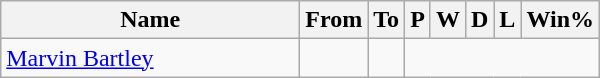<table class="wikitable sortable" style="text-align: center">
<tr>
<th style="width:12em">Name</th>
<th>From</th>
<th>To</th>
<th>P</th>
<th>W</th>
<th>D</th>
<th>L</th>
<th>Win%</th>
</tr>
<tr>
<td align=left><a href='#'>Marvin Bartley</a></td>
<td></td>
<td><br></td>
</tr>
</table>
